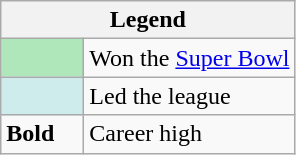<table class="wikitable mw-collapsible mw-collapsed">
<tr>
<th colspan="2">Legend</th>
</tr>
<tr>
<td style="background:#afe6ba; width:3em;"></td>
<td>Won the <a href='#'>Super Bowl</a></td>
</tr>
<tr>
<td style="background:#cfecec; width:3em;"></td>
<td>Led the league</td>
</tr>
<tr>
<td><strong>Bold</strong></td>
<td>Career high</td>
</tr>
</table>
